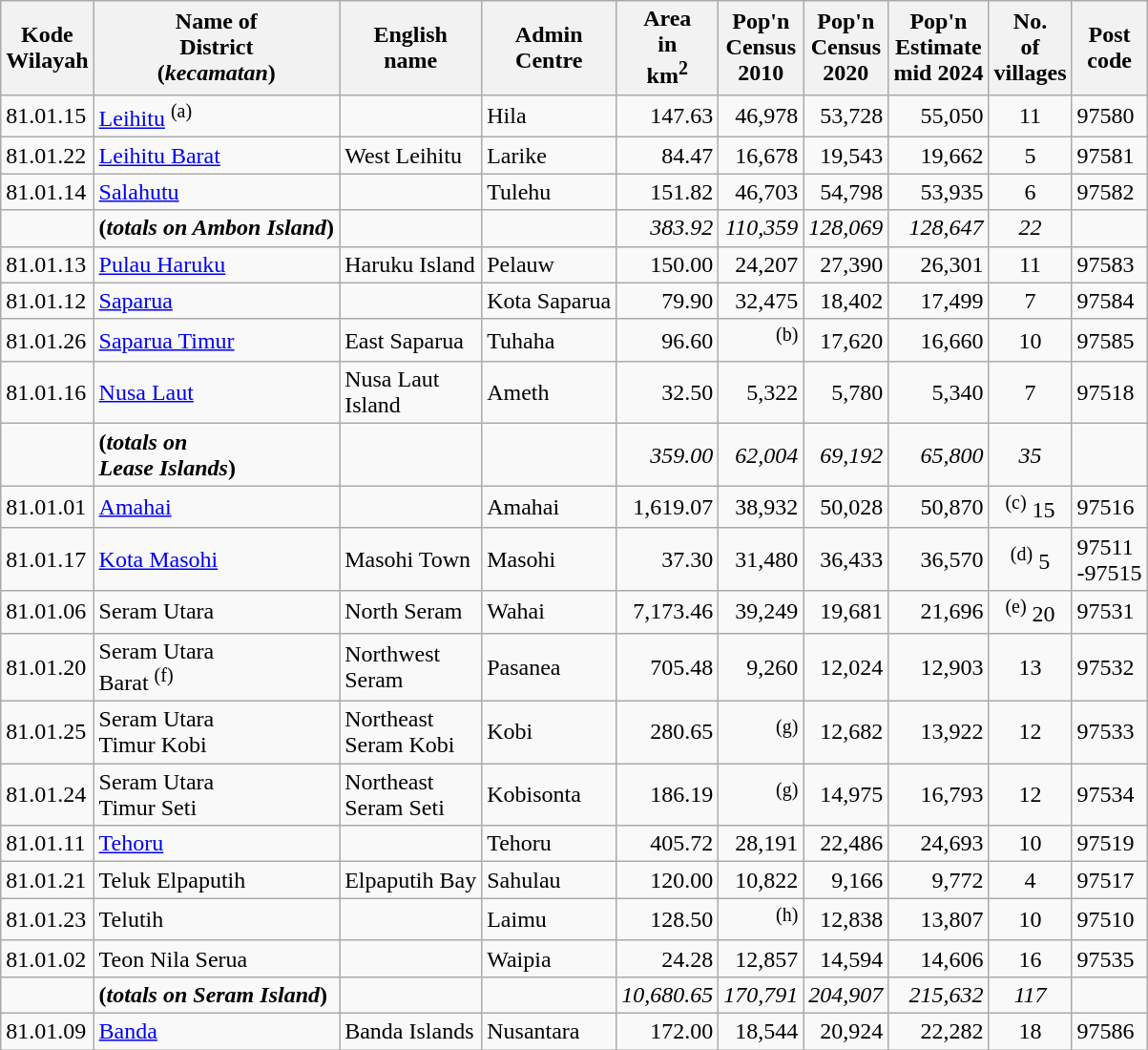<table class="sortable wikitable">
<tr>
<th>Kode <br>Wilayah</th>
<th>Name of<br>District<br>(<em>kecamatan</em>)</th>
<th>English<br>name</th>
<th>Admin<br> Centre</th>
<th>Area<br>in <br> km<sup>2</sup></th>
<th>Pop'n<br>Census<br>2010</th>
<th>Pop'n<br>Census<br>2020</th>
<th>Pop'n<br>Estimate<br>mid 2024</th>
<th>No.<br> of<br>villages</th>
<th>Post<br>code</th>
</tr>
<tr>
<td>81.01.15</td>
<td><a href='#'>Leihitu</a> <sup>(a)</sup></td>
<td></td>
<td>Hila</td>
<td align="right">147.63</td>
<td align="right">46,978</td>
<td align="right">53,728</td>
<td align="right">55,050</td>
<td align="center">11</td>
<td>97580</td>
</tr>
<tr>
<td>81.01.22</td>
<td><a href='#'>Leihitu Barat</a></td>
<td>West Leihitu</td>
<td>Larike</td>
<td align="right">84.47</td>
<td align="right">16,678</td>
<td align="right">19,543</td>
<td align="right">19,662</td>
<td align="center">5</td>
<td>97581</td>
</tr>
<tr>
<td>81.01.14</td>
<td><a href='#'>Salahutu</a></td>
<td></td>
<td>Tulehu</td>
<td align="right">151.82</td>
<td align="right">46,703</td>
<td align="right">54,798</td>
<td align="right">53,935</td>
<td align="center">6</td>
<td>97582</td>
</tr>
<tr>
<td></td>
<td><strong>(<em>totals on Ambon Island</em>)</strong></td>
<td></td>
<td></td>
<td align="right"><em>383.92</em></td>
<td align="right"><em>110,359</em></td>
<td align="right"><em>128,069</em></td>
<td align="right"><em>128,647</em></td>
<td align="center"><em>22</em></td>
<td></td>
</tr>
<tr>
<td>81.01.13</td>
<td><a href='#'>Pulau Haruku</a></td>
<td>Haruku Island</td>
<td>Pelauw</td>
<td align="right">150.00</td>
<td align="right">24,207</td>
<td align="right">27,390</td>
<td align="right">26,301</td>
<td align="center">11</td>
<td>97583</td>
</tr>
<tr>
<td>81.01.12</td>
<td><a href='#'>Saparua</a></td>
<td></td>
<td>Kota Saparua</td>
<td align="right">79.90</td>
<td align="right">32,475</td>
<td align="right">18,402</td>
<td align="right">17,499</td>
<td align="center">7</td>
<td>97584</td>
</tr>
<tr>
<td>81.01.26</td>
<td><a href='#'>Saparua Timur</a></td>
<td>East Saparua</td>
<td>Tuhaha</td>
<td align="right">96.60</td>
<td align="right"><sup>(b)</sup></td>
<td align="right">17,620</td>
<td align="right">16,660</td>
<td align="center">10</td>
<td>97585</td>
</tr>
<tr>
<td>81.01.16</td>
<td><a href='#'>Nusa Laut</a></td>
<td>Nusa Laut<br>Island</td>
<td>Ameth</td>
<td align="right">32.50</td>
<td align="right">5,322</td>
<td align="right">5,780</td>
<td align="right">5,340</td>
<td align="center">7</td>
<td>97518</td>
</tr>
<tr>
<td></td>
<td><strong>(<em>totals on<br>Lease Islands</em>)</strong></td>
<td></td>
<td></td>
<td align="right"><em>359.00</em></td>
<td align="right"><em>62,004</em></td>
<td align="right"><em>69,192</em></td>
<td align="right"><em>65,800</em></td>
<td align="center"><em>35</em></td>
<td></td>
</tr>
<tr>
<td>81.01.01</td>
<td><a href='#'>Amahai</a></td>
<td></td>
<td>Amahai</td>
<td align="right">1,619.07</td>
<td align="right">38,932</td>
<td align="right">50,028</td>
<td align="right">50,870</td>
<td align="center"><sup>(c)</sup> 15</td>
<td>97516</td>
</tr>
<tr>
<td>81.01.17</td>
<td><a href='#'>Kota Masohi</a></td>
<td>Masohi Town</td>
<td>Masohi</td>
<td align="right">37.30</td>
<td align="right">31,480</td>
<td align="right">36,433</td>
<td align="right">36,570</td>
<td align="center"><sup>(d)</sup> 5</td>
<td>97511<br>-97515</td>
</tr>
<tr>
<td>81.01.06</td>
<td>Seram Utara</td>
<td>North Seram</td>
<td>Wahai</td>
<td align="right">7,173.46</td>
<td align="right">39,249</td>
<td align="right">19,681</td>
<td align="right">21,696</td>
<td align="center"><sup>(e)</sup> 20</td>
<td>97531</td>
</tr>
<tr>
<td>81.01.20</td>
<td>Seram Utara<br>Barat <sup>(f)</sup></td>
<td>Northwest<br>Seram</td>
<td>Pasanea</td>
<td align="right">705.48</td>
<td align="right">9,260</td>
<td align="right">12,024</td>
<td align="right">12,903</td>
<td align="center">13</td>
<td>97532</td>
</tr>
<tr>
<td>81.01.25</td>
<td>Seram Utara<br>Timur Kobi</td>
<td>Northeast<br>Seram Kobi</td>
<td>Kobi</td>
<td align="right">280.65</td>
<td align="right"><sup>(g)</sup></td>
<td align="right">12,682</td>
<td align="right">13,922</td>
<td align="center">12</td>
<td>97533</td>
</tr>
<tr>
<td>81.01.24</td>
<td>Seram Utara<br>Timur Seti</td>
<td>Northeast<br>Seram Seti</td>
<td>Kobisonta</td>
<td align="right">186.19</td>
<td align="right"><sup>(g)</sup></td>
<td align="right">14,975</td>
<td align="right">16,793</td>
<td align="center">12</td>
<td>97534</td>
</tr>
<tr>
<td>81.01.11</td>
<td><a href='#'>Tehoru</a></td>
<td></td>
<td>Tehoru</td>
<td align="right">405.72</td>
<td align="right">28,191</td>
<td align="right">22,486</td>
<td align="right">24,693</td>
<td align="center">10</td>
<td>97519</td>
</tr>
<tr>
<td>81.01.21</td>
<td>Teluk Elpaputih</td>
<td>Elpaputih Bay</td>
<td>Sahulau</td>
<td align="right">120.00</td>
<td align="right">10,822</td>
<td align="right">9,166</td>
<td align="right">9,772</td>
<td align="center">4</td>
<td>97517</td>
</tr>
<tr>
<td>81.01.23</td>
<td>Telutih</td>
<td></td>
<td>Laimu</td>
<td align="right">128.50</td>
<td align="right"><sup>(h)</sup></td>
<td align="right">12,838</td>
<td align="right">13,807</td>
<td align="center">10</td>
<td>97510</td>
</tr>
<tr>
<td>81.01.02</td>
<td>Teon Nila Serua</td>
<td></td>
<td>Waipia</td>
<td align="right">24.28</td>
<td align="right">12,857</td>
<td align="right">14,594</td>
<td align="right">14,606</td>
<td align="center">16</td>
<td>97535</td>
</tr>
<tr>
<td></td>
<td><strong>(<em>totals on Seram Island</em>)</strong></td>
<td></td>
<td></td>
<td align="right"><em>10,680.65</em></td>
<td align="right"><em>170,791</em></td>
<td align="right"><em>204,907</em></td>
<td align="right"><em>215,632</em></td>
<td align="center"><em>117</em></td>
<td></td>
</tr>
<tr>
<td>81.01.09</td>
<td><a href='#'>Banda</a></td>
<td>Banda Islands</td>
<td>Nusantara</td>
<td align="right">172.00</td>
<td align="right">18,544</td>
<td align="right">20,924</td>
<td align="right">22,282</td>
<td align="center">18</td>
<td>97586</td>
</tr>
</table>
